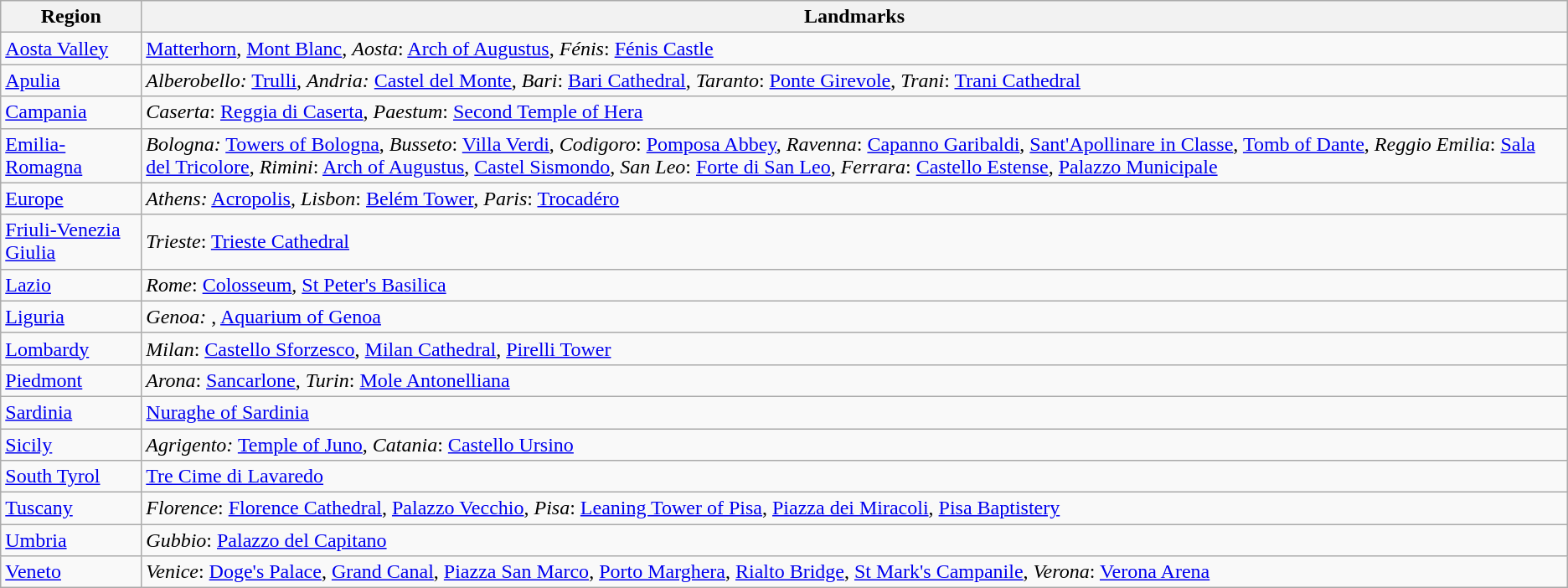<table class="wikitable mw-collapsible">
<tr>
<th>Region</th>
<th>Landmarks</th>
</tr>
<tr>
<td><a href='#'>Aosta Valley</a></td>
<td><a href='#'>Matterhorn</a>, <a href='#'>Mont Blanc</a>, <em>Aosta</em>: <a href='#'>Arch of Augustus</a>, <em>Fénis</em>: <a href='#'>Fénis Castle</a></td>
</tr>
<tr>
<td><a href='#'>Apulia</a></td>
<td><em>Alberobello:</em> <a href='#'>Trulli</a>, <em>Andria:</em> <a href='#'>Castel del Monte</a>, <em>Bari</em>: <a href='#'>Bari Cathedral</a>, <em>Taranto</em>: <a href='#'>Ponte Girevole</a>, <em>Trani</em>: <a href='#'>Trani Cathedral</a></td>
</tr>
<tr>
<td><a href='#'>Campania</a></td>
<td><em>Caserta</em>: <a href='#'>Reggia di Caserta</a>, <em>Paestum</em>: <a href='#'>Second Temple of Hera</a></td>
</tr>
<tr>
<td><a href='#'>Emilia-Romagna</a></td>
<td><em>Bologna:</em> <a href='#'>Towers of Bologna</a>, <em>Busseto</em>: <a href='#'>Villa Verdi</a>, <em>Codigoro</em>: <a href='#'>Pomposa Abbey</a>, <em>Ravenna</em>: <a href='#'>Capanno Garibaldi</a>, <a href='#'>Sant'Apollinare in Classe</a>, <a href='#'>Tomb of Dante</a>, <em>Reggio Emilia</em>: <a href='#'>Sala del Tricolore</a>, <em>Rimini</em>: <a href='#'>Arch of Augustus</a>, <a href='#'>Castel Sismondo</a>, <em>San Leo</em>: <a href='#'>Forte di San Leo</a>, <em>Ferrara</em>: <a href='#'>Castello Estense</a>, <a href='#'>Palazzo Municipale</a></td>
</tr>
<tr>
<td><a href='#'>Europe</a></td>
<td><em>Athens:</em> <a href='#'>Acropolis</a>, <em>Lisbon</em>: <a href='#'>Belém Tower</a>, <em>Paris</em>: <a href='#'>Trocadéro</a></td>
</tr>
<tr>
<td><a href='#'>Friuli-Venezia Giulia</a></td>
<td><em>Trieste</em>: <a href='#'>Trieste Cathedral</a></td>
</tr>
<tr>
<td><a href='#'>Lazio</a></td>
<td><em>Rome</em>: <a href='#'>Colosseum</a>, <a href='#'>St Peter's Basilica</a></td>
</tr>
<tr>
<td><a href='#'>Liguria</a></td>
<td><em>Genoa:</em> , <a href='#'>Aquarium of Genoa</a></td>
</tr>
<tr>
<td><a href='#'>Lombardy</a></td>
<td><em>Milan</em>: <a href='#'>Castello Sforzesco</a>, <a href='#'>Milan Cathedral</a>, <a href='#'>Pirelli Tower</a></td>
</tr>
<tr>
<td><a href='#'>Piedmont</a></td>
<td><em>Arona</em>: <a href='#'>Sancarlone</a>, <em>Turin</em>: <a href='#'>Mole Antonelliana</a></td>
</tr>
<tr>
<td><a href='#'>Sardinia</a></td>
<td><a href='#'>Nuraghe of Sardinia</a></td>
</tr>
<tr>
<td><a href='#'>Sicily</a></td>
<td><em>Agrigento:</em> <a href='#'>Temple of Juno</a>, <em>Catania</em>: <a href='#'>Castello Ursino</a></td>
</tr>
<tr>
<td><a href='#'>South Tyrol</a></td>
<td><a href='#'>Tre Cime di Lavaredo</a></td>
</tr>
<tr>
<td><a href='#'>Tuscany</a></td>
<td><em>Florence</em>: <a href='#'>Florence Cathedral</a>, <a href='#'>Palazzo Vecchio</a>, <em>Pisa</em>: <a href='#'>Leaning Tower of Pisa</a>, <a href='#'>Piazza dei Miracoli</a>, <a href='#'>Pisa Baptistery</a></td>
</tr>
<tr>
<td><a href='#'>Umbria</a></td>
<td><em>Gubbio</em>: <a href='#'>Palazzo del Capitano</a></td>
</tr>
<tr>
<td><a href='#'>Veneto</a></td>
<td><em>Venice</em>: <a href='#'>Doge's Palace</a>, <a href='#'>Grand Canal</a>, <a href='#'>Piazza San Marco</a>, <a href='#'>Porto Marghera</a>, <a href='#'>Rialto Bridge</a>, <a href='#'>St Mark's Campanile</a>, <em>Verona</em>: <a href='#'>Verona Arena</a></td>
</tr>
</table>
